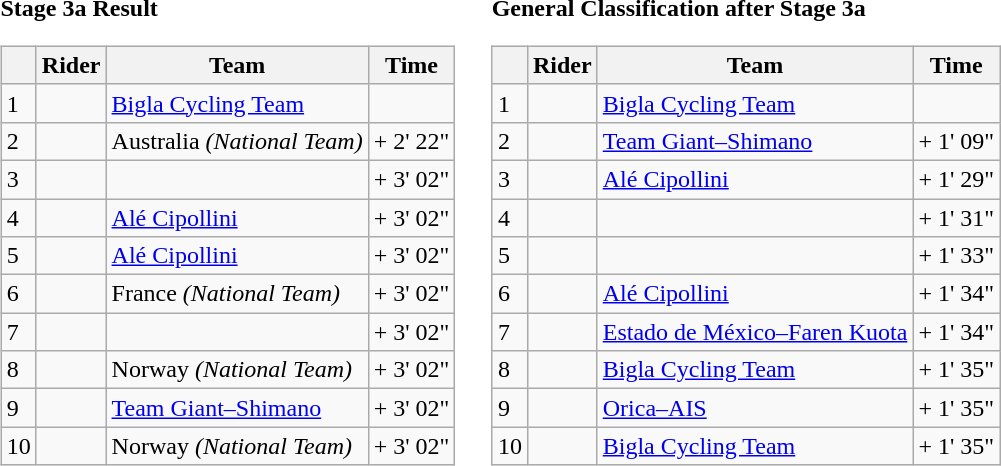<table>
<tr>
<td><strong>Stage 3a Result</strong><br><table class="wikitable">
<tr>
<th></th>
<th>Rider</th>
<th>Team</th>
<th>Time</th>
</tr>
<tr>
<td>1</td>
<td></td>
<td><a href='#'>Bigla Cycling Team</a></td>
<td align="right"></td>
</tr>
<tr>
<td>2</td>
<td></td>
<td>Australia <em>(National Team)</em></td>
<td align="right">+ 2' 22"</td>
</tr>
<tr>
<td>3</td>
<td></td>
<td></td>
<td align="right">+ 3' 02"</td>
</tr>
<tr>
<td>4</td>
<td></td>
<td><a href='#'>Alé Cipollini</a></td>
<td align="right">+ 3' 02"</td>
</tr>
<tr>
<td>5</td>
<td> </td>
<td><a href='#'>Alé Cipollini</a></td>
<td align="right">+ 3' 02"</td>
</tr>
<tr>
<td>6</td>
<td></td>
<td>France <em>(National Team)</em></td>
<td align="right">+ 3' 02"</td>
</tr>
<tr>
<td>7</td>
<td></td>
<td></td>
<td align="right">+ 3' 02"</td>
</tr>
<tr>
<td>8</td>
<td></td>
<td>Norway <em>(National Team)</em></td>
<td align="right">+ 3' 02"</td>
</tr>
<tr>
<td>9</td>
<td> </td>
<td><a href='#'>Team Giant–Shimano</a></td>
<td align="right">+ 3' 02"</td>
</tr>
<tr>
<td>10</td>
<td></td>
<td>Norway <em>(National Team)</em></td>
<td align="right">+ 3' 02"</td>
</tr>
</table>
</td>
<td></td>
<td><strong>General Classification after Stage 3a</strong><br><table class="wikitable">
<tr>
<th></th>
<th>Rider</th>
<th>Team</th>
<th>Time</th>
</tr>
<tr>
<td>1</td>
<td> </td>
<td><a href='#'>Bigla Cycling Team</a></td>
<td align="right"></td>
</tr>
<tr>
<td>2</td>
<td> </td>
<td><a href='#'>Team Giant–Shimano</a></td>
<td align="right">+ 1' 09"</td>
</tr>
<tr>
<td>3</td>
<td></td>
<td><a href='#'>Alé Cipollini</a></td>
<td align="right">+ 1' 29"</td>
</tr>
<tr>
<td>4</td>
<td></td>
<td></td>
<td align="right">+ 1' 31"</td>
</tr>
<tr>
<td>5</td>
<td></td>
<td></td>
<td align="right">+ 1' 33"</td>
</tr>
<tr>
<td>6</td>
<td> </td>
<td><a href='#'>Alé Cipollini</a></td>
<td align="right">+ 1' 34"</td>
</tr>
<tr>
<td>7</td>
<td> </td>
<td><a href='#'>Estado de México–Faren Kuota</a></td>
<td align="right">+ 1' 34"</td>
</tr>
<tr>
<td>8</td>
<td></td>
<td><a href='#'>Bigla Cycling Team</a></td>
<td align="right">+ 1' 35"</td>
</tr>
<tr>
<td>9</td>
<td></td>
<td><a href='#'>Orica–AIS</a></td>
<td align="right">+ 1' 35"</td>
</tr>
<tr>
<td>10</td>
<td></td>
<td><a href='#'>Bigla Cycling Team</a></td>
<td align="right">+ 1' 35"</td>
</tr>
</table>
</td>
</tr>
</table>
